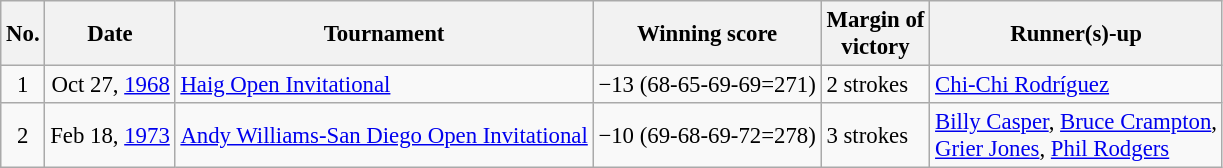<table class="wikitable" style="font-size:95%;">
<tr>
<th>No.</th>
<th>Date</th>
<th>Tournament</th>
<th>Winning score</th>
<th>Margin of<br>victory</th>
<th>Runner(s)-up</th>
</tr>
<tr>
<td align=center>1</td>
<td align=right>Oct 27, <a href='#'>1968</a></td>
<td><a href='#'>Haig Open Invitational</a></td>
<td>−13 (68-65-69-69=271)</td>
<td>2 strokes</td>
<td> <a href='#'>Chi-Chi Rodríguez</a></td>
</tr>
<tr>
<td align=center>2</td>
<td align=right>Feb 18, <a href='#'>1973</a></td>
<td><a href='#'>Andy Williams-San Diego Open Invitational</a></td>
<td>−10 (69-68-69-72=278)</td>
<td>3 strokes</td>
<td> <a href='#'>Billy Casper</a>,  <a href='#'>Bruce Crampton</a>,<br> <a href='#'>Grier Jones</a>,  <a href='#'>Phil Rodgers</a></td>
</tr>
</table>
